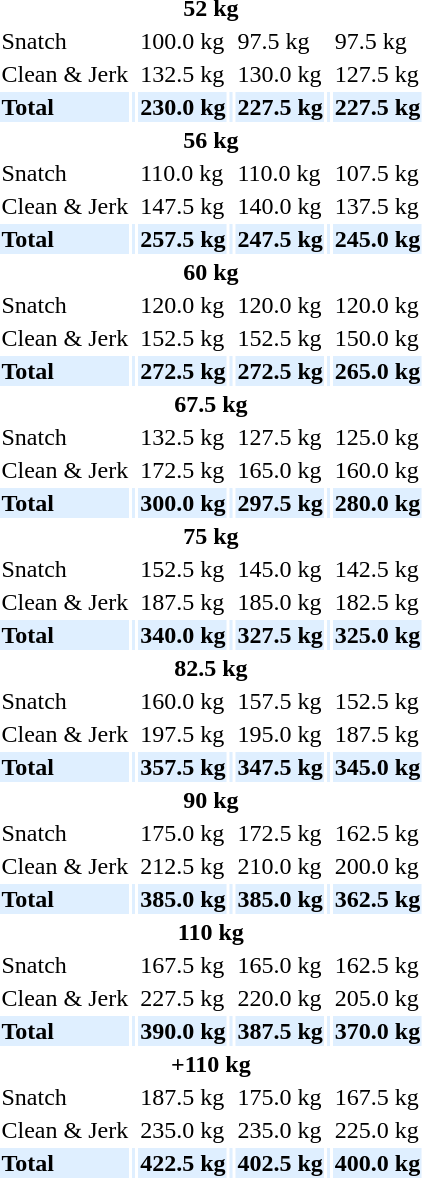<table>
<tr>
<th colspan=7>52 kg</th>
</tr>
<tr>
<td>Snatch</td>
<td></td>
<td>100.0 kg</td>
<td></td>
<td>97.5 kg</td>
<td></td>
<td>97.5 kg</td>
</tr>
<tr>
<td>Clean & Jerk</td>
<td></td>
<td>132.5 kg</td>
<td></td>
<td>130.0 kg</td>
<td></td>
<td>127.5 kg</td>
</tr>
<tr bgcolor=#dfefff>
<td><strong>Total</strong></td>
<td></td>
<td><strong>230.0 kg</strong></td>
<td></td>
<td><strong>227.5 kg</strong></td>
<td></td>
<td><strong>227.5 kg</strong></td>
</tr>
<tr>
<th colspan=7>56 kg</th>
</tr>
<tr>
<td>Snatch</td>
<td></td>
<td>110.0 kg</td>
<td></td>
<td>110.0 kg</td>
<td></td>
<td>107.5 kg</td>
</tr>
<tr>
<td>Clean & Jerk</td>
<td></td>
<td>147.5 kg</td>
<td></td>
<td>140.0 kg</td>
<td></td>
<td>137.5 kg</td>
</tr>
<tr bgcolor=#dfefff>
<td><strong>Total</strong></td>
<td></td>
<td><strong>257.5 kg</strong></td>
<td></td>
<td><strong>247.5 kg</strong></td>
<td></td>
<td><strong>245.0 kg</strong></td>
</tr>
<tr>
<th colspan=7>60 kg</th>
</tr>
<tr>
<td>Snatch</td>
<td></td>
<td>120.0 kg</td>
<td></td>
<td>120.0 kg</td>
<td></td>
<td>120.0 kg</td>
</tr>
<tr>
<td>Clean & Jerk</td>
<td></td>
<td>152.5 kg</td>
<td></td>
<td>152.5 kg</td>
<td></td>
<td>150.0 kg</td>
</tr>
<tr bgcolor=#dfefff>
<td><strong>Total</strong></td>
<td></td>
<td><strong>272.5 kg</strong></td>
<td></td>
<td><strong>272.5 kg</strong></td>
<td></td>
<td><strong>265.0 kg</strong></td>
</tr>
<tr>
<th colspan=7>67.5 kg</th>
</tr>
<tr>
<td>Snatch</td>
<td></td>
<td>132.5 kg</td>
<td></td>
<td>127.5 kg</td>
<td></td>
<td>125.0 kg</td>
</tr>
<tr>
<td>Clean & Jerk</td>
<td></td>
<td>172.5 kg</td>
<td></td>
<td>165.0 kg</td>
<td></td>
<td>160.0 kg</td>
</tr>
<tr bgcolor=#dfefff>
<td><strong>Total</strong></td>
<td></td>
<td><strong>300.0 kg</strong></td>
<td></td>
<td><strong>297.5 kg</strong></td>
<td></td>
<td><strong>280.0 kg</strong></td>
</tr>
<tr>
<th colspan=7>75 kg</th>
</tr>
<tr>
<td>Snatch</td>
<td></td>
<td>152.5 kg</td>
<td></td>
<td>145.0 kg</td>
<td></td>
<td>142.5 kg</td>
</tr>
<tr>
<td>Clean & Jerk</td>
<td></td>
<td>187.5 kg</td>
<td></td>
<td>185.0 kg</td>
<td></td>
<td>182.5 kg</td>
</tr>
<tr bgcolor=#dfefff>
<td><strong>Total</strong></td>
<td></td>
<td><strong>340.0 kg</strong></td>
<td></td>
<td><strong>327.5 kg</strong></td>
<td></td>
<td><strong>325.0 kg</strong></td>
</tr>
<tr>
<th colspan=7>82.5 kg</th>
</tr>
<tr>
<td>Snatch</td>
<td></td>
<td>160.0 kg</td>
<td></td>
<td>157.5 kg</td>
<td></td>
<td>152.5 kg</td>
</tr>
<tr>
<td>Clean & Jerk</td>
<td></td>
<td>197.5 kg</td>
<td></td>
<td>195.0 kg</td>
<td></td>
<td>187.5 kg</td>
</tr>
<tr bgcolor=#dfefff>
<td><strong>Total</strong></td>
<td></td>
<td><strong>357.5 kg</strong></td>
<td></td>
<td><strong>347.5 kg</strong></td>
<td></td>
<td><strong>345.0 kg</strong></td>
</tr>
<tr>
<th colspan=7>90 kg</th>
</tr>
<tr>
<td>Snatch</td>
<td></td>
<td>175.0 kg</td>
<td></td>
<td>172.5 kg</td>
<td></td>
<td>162.5 kg</td>
</tr>
<tr>
<td>Clean & Jerk</td>
<td></td>
<td>212.5 kg</td>
<td></td>
<td>210.0 kg</td>
<td></td>
<td>200.0 kg</td>
</tr>
<tr bgcolor=#dfefff>
<td><strong>Total</strong></td>
<td></td>
<td><strong>385.0 kg</strong></td>
<td></td>
<td><strong>385.0 kg</strong></td>
<td></td>
<td><strong>362.5 kg</strong></td>
</tr>
<tr>
<th colspan=7>110 kg</th>
</tr>
<tr>
<td>Snatch</td>
<td></td>
<td>167.5 kg</td>
<td></td>
<td>165.0 kg</td>
<td></td>
<td>162.5 kg</td>
</tr>
<tr>
<td>Clean & Jerk</td>
<td></td>
<td>227.5 kg</td>
<td></td>
<td>220.0 kg</td>
<td></td>
<td>205.0 kg</td>
</tr>
<tr bgcolor=#dfefff>
<td><strong>Total</strong></td>
<td></td>
<td><strong>390.0 kg</strong></td>
<td></td>
<td><strong>387.5 kg</strong></td>
<td></td>
<td><strong>370.0 kg</strong></td>
</tr>
<tr>
<th colspan=7>+110 kg</th>
</tr>
<tr>
<td>Snatch</td>
<td></td>
<td>187.5 kg</td>
<td></td>
<td>175.0 kg</td>
<td></td>
<td>167.5 kg</td>
</tr>
<tr>
<td>Clean & Jerk</td>
<td></td>
<td>235.0 kg</td>
<td></td>
<td>235.0 kg</td>
<td></td>
<td>225.0 kg</td>
</tr>
<tr bgcolor=#dfefff>
<td><strong>Total</strong></td>
<td></td>
<td><strong>422.5 kg</strong></td>
<td></td>
<td><strong>402.5 kg</strong></td>
<td></td>
<td><strong>400.0 kg</strong></td>
</tr>
</table>
